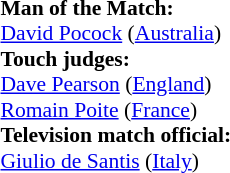<table style="width:100%; font-size:90%;">
<tr>
<td><br><strong>Man of the Match:</strong>
<br><a href='#'>David Pocock</a> (<a href='#'>Australia</a>)<br><strong>Touch judges:</strong>
<br><a href='#'>Dave Pearson</a> (<a href='#'>England</a>)
<br><a href='#'>Romain Poite</a> (<a href='#'>France</a>)
<br><strong>Television match official:</strong>
<br><a href='#'>Giulio de Santis</a> (<a href='#'>Italy</a>)</td>
</tr>
</table>
